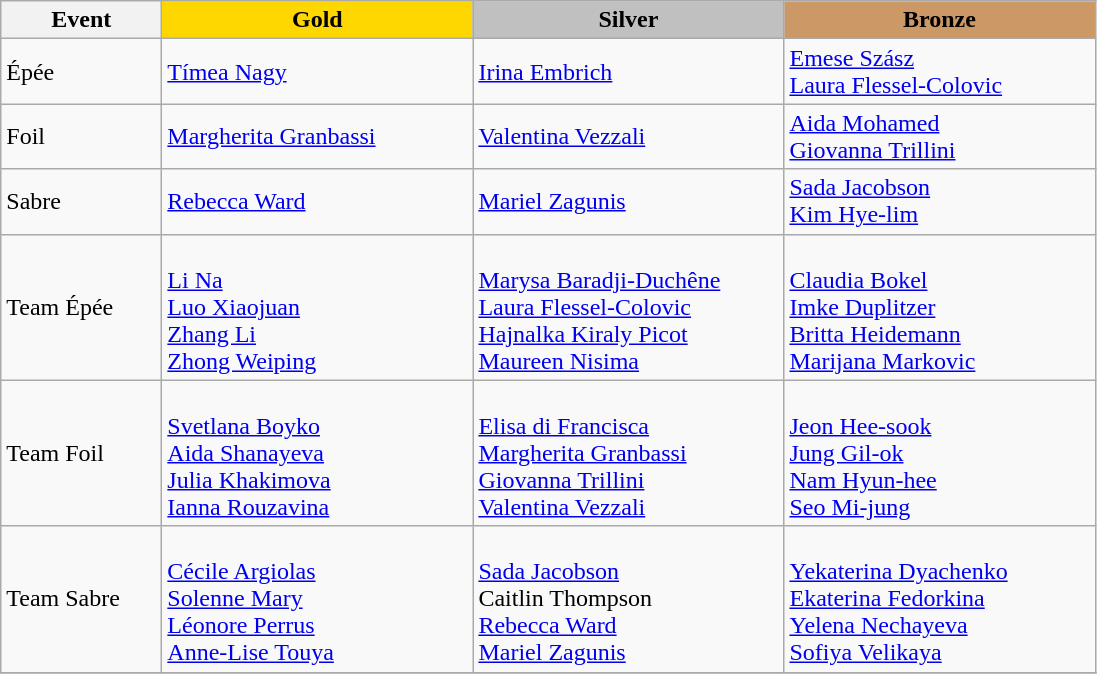<table class="wikitable">
<tr>
<th width="100">Event</th>
<th style="background-color:gold;" width="200"> Gold</th>
<th style="background-color:silver;" width="200"> Silver</th>
<th style="background-color:#CC9966;" width="200"> Bronze</th>
</tr>
<tr>
<td>Épée</td>
<td> <a href='#'>Tímea Nagy</a></td>
<td> <a href='#'>Irina Embrich</a></td>
<td> <a href='#'>Emese Szász</a> <br>  <a href='#'>Laura Flessel-Colovic</a></td>
</tr>
<tr>
<td>Foil<br></td>
<td> <a href='#'>Margherita Granbassi</a></td>
<td> <a href='#'>Valentina Vezzali</a></td>
<td> <a href='#'>Aida Mohamed</a> <br>  <a href='#'>Giovanna Trillini</a></td>
</tr>
<tr>
<td>Sabre</td>
<td> <a href='#'>Rebecca Ward</a></td>
<td> <a href='#'>Mariel Zagunis</a></td>
<td> <a href='#'>Sada Jacobson</a> <br>  <a href='#'>Kim Hye-lim</a></td>
</tr>
<tr>
<td>Team Épée</td>
<td> <br> <a href='#'>Li Na</a><br> <a href='#'>Luo Xiaojuan</a><br> <a href='#'>Zhang Li</a><br> <a href='#'>Zhong Weiping</a></td>
<td> <br> <a href='#'>Marysa Baradji-Duchêne</a><br> <a href='#'>Laura Flessel-Colovic</a><br> <a href='#'>Hajnalka Kiraly Picot</a><br> <a href='#'>Maureen Nisima</a></td>
<td> <br> <a href='#'>Claudia Bokel</a><br> <a href='#'>Imke Duplitzer</a><br> <a href='#'>Britta Heidemann</a><br> <a href='#'>Marijana Markovic</a></td>
</tr>
<tr>
<td>Team Foil</td>
<td> <br> <a href='#'>Svetlana Boyko</a><br> <a href='#'>Aida Shanayeva</a><br> <a href='#'>Julia Khakimova</a><br> <a href='#'>Ianna Rouzavina</a></td>
<td> <br> <a href='#'>Elisa di Francisca</a><br> <a href='#'>Margherita Granbassi</a><br> <a href='#'>Giovanna Trillini</a><br> <a href='#'>Valentina Vezzali</a></td>
<td> <br> <a href='#'>Jeon Hee-sook</a><br> <a href='#'>Jung Gil-ok</a><br> <a href='#'>Nam Hyun-hee</a><br> <a href='#'>Seo Mi-jung</a></td>
</tr>
<tr>
<td>Team Sabre</td>
<td> <br> <a href='#'>Cécile Argiolas</a><br> <a href='#'>Solenne Mary</a><br> <a href='#'>Léonore Perrus</a><br> <a href='#'>Anne-Lise Touya</a></td>
<td> <br> <a href='#'>Sada Jacobson</a><br> Caitlin Thompson<br> <a href='#'>Rebecca Ward</a><br><a href='#'>Mariel Zagunis</a></td>
<td> <br> <a href='#'>Yekaterina Dyachenko</a><br> <a href='#'>Ekaterina Fedorkina</a><br> <a href='#'>Yelena Nechayeva</a><br> <a href='#'>Sofiya Velikaya</a></td>
</tr>
<tr>
</tr>
</table>
